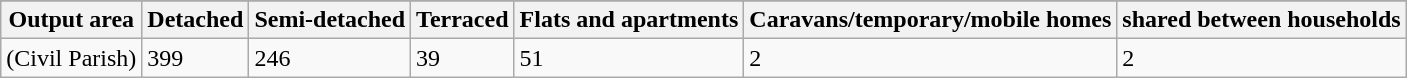<table class="wikitable">
<tr>
</tr>
<tr>
<th>Output area</th>
<th>Detached</th>
<th>Semi-detached</th>
<th>Terraced</th>
<th>Flats and apartments</th>
<th>Caravans/temporary/mobile homes</th>
<th>shared between households</th>
</tr>
<tr>
<td>(Civil Parish)</td>
<td>399</td>
<td>246</td>
<td>39</td>
<td>51</td>
<td>2</td>
<td>2</td>
</tr>
</table>
